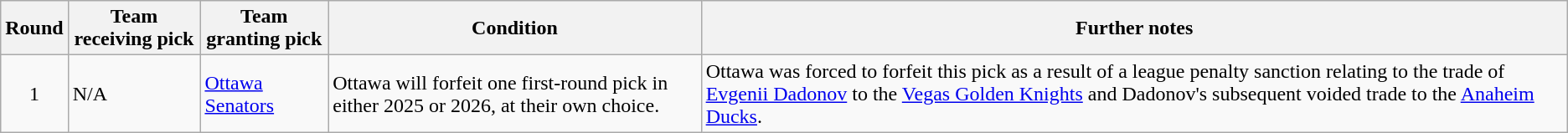<table class="wikitable sortable">
<tr>
<th>Round</th>
<th>Team receiving pick</th>
<th>Team granting pick</th>
<th>Condition</th>
<th>Further notes</th>
</tr>
<tr>
<td align="center">1</td>
<td>N/A</td>
<td><a href='#'>Ottawa Senators</a></td>
<td>Ottawa will forfeit one first-round pick in either 2025 or 2026, at their own choice.</td>
<td>Ottawa was forced to forfeit this pick as a result of a league penalty sanction relating to the trade of <a href='#'>Evgenii Dadonov</a> to the <a href='#'>Vegas Golden Knights</a> and Dadonov's subsequent voided trade to the <a href='#'>Anaheim Ducks</a>.</td>
</tr>
</table>
